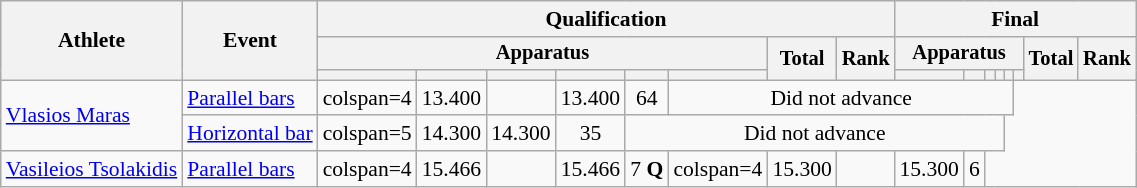<table class="wikitable" style="font-size:90%">
<tr>
<th rowspan=3>Athlete</th>
<th rowspan=3>Event</th>
<th colspan =8>Qualification</th>
<th colspan =8>Final</th>
</tr>
<tr style="font-size:95%">
<th colspan=6>Apparatus</th>
<th rowspan=2>Total</th>
<th rowspan=2>Rank</th>
<th colspan=6>Apparatus</th>
<th rowspan=2>Total</th>
<th rowspan=2>Rank</th>
</tr>
<tr style="font-size:95%">
<th></th>
<th></th>
<th></th>
<th></th>
<th></th>
<th></th>
<th></th>
<th></th>
<th></th>
<th></th>
<th></th>
<th></th>
</tr>
<tr align=center>
<td align=left rowspan=2><a href='#'>Vlasios Maras</a></td>
<td align=left><a href='#'>Parallel bars</a></td>
<td>colspan=4 </td>
<td>13.400</td>
<td></td>
<td>13.400</td>
<td>64</td>
<td colspan=8>Did not advance</td>
</tr>
<tr align=center>
<td align=left><a href='#'>Horizontal bar</a></td>
<td>colspan=5 </td>
<td>14.300</td>
<td>14.300</td>
<td>35</td>
<td colspan=8>Did not advance</td>
</tr>
<tr align=center>
<td align=left><a href='#'>Vasileios Tsolakidis</a></td>
<td align=left><a href='#'>Parallel bars</a></td>
<td>colspan=4 </td>
<td>15.466</td>
<td></td>
<td>15.466</td>
<td>7 <strong>Q</strong></td>
<td>colspan=4 </td>
<td>15.300</td>
<td></td>
<td>15.300</td>
<td>6</td>
</tr>
</table>
